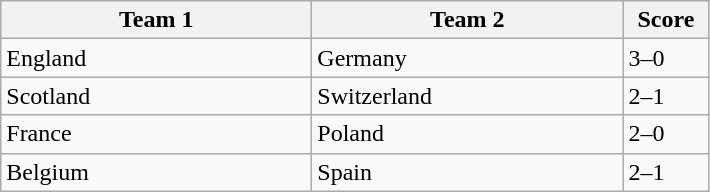<table class="wikitable" style="font-size: 100%">
<tr>
<th width=200>Team 1</th>
<th width=200>Team 2</th>
<th width=50>Score</th>
</tr>
<tr>
<td>England</td>
<td>Germany</td>
<td>3–0</td>
</tr>
<tr>
<td>Scotland</td>
<td>Switzerland</td>
<td>2–1</td>
</tr>
<tr>
<td>France</td>
<td>Poland</td>
<td>2–0</td>
</tr>
<tr>
<td>Belgium</td>
<td>Spain</td>
<td>2–1</td>
</tr>
</table>
